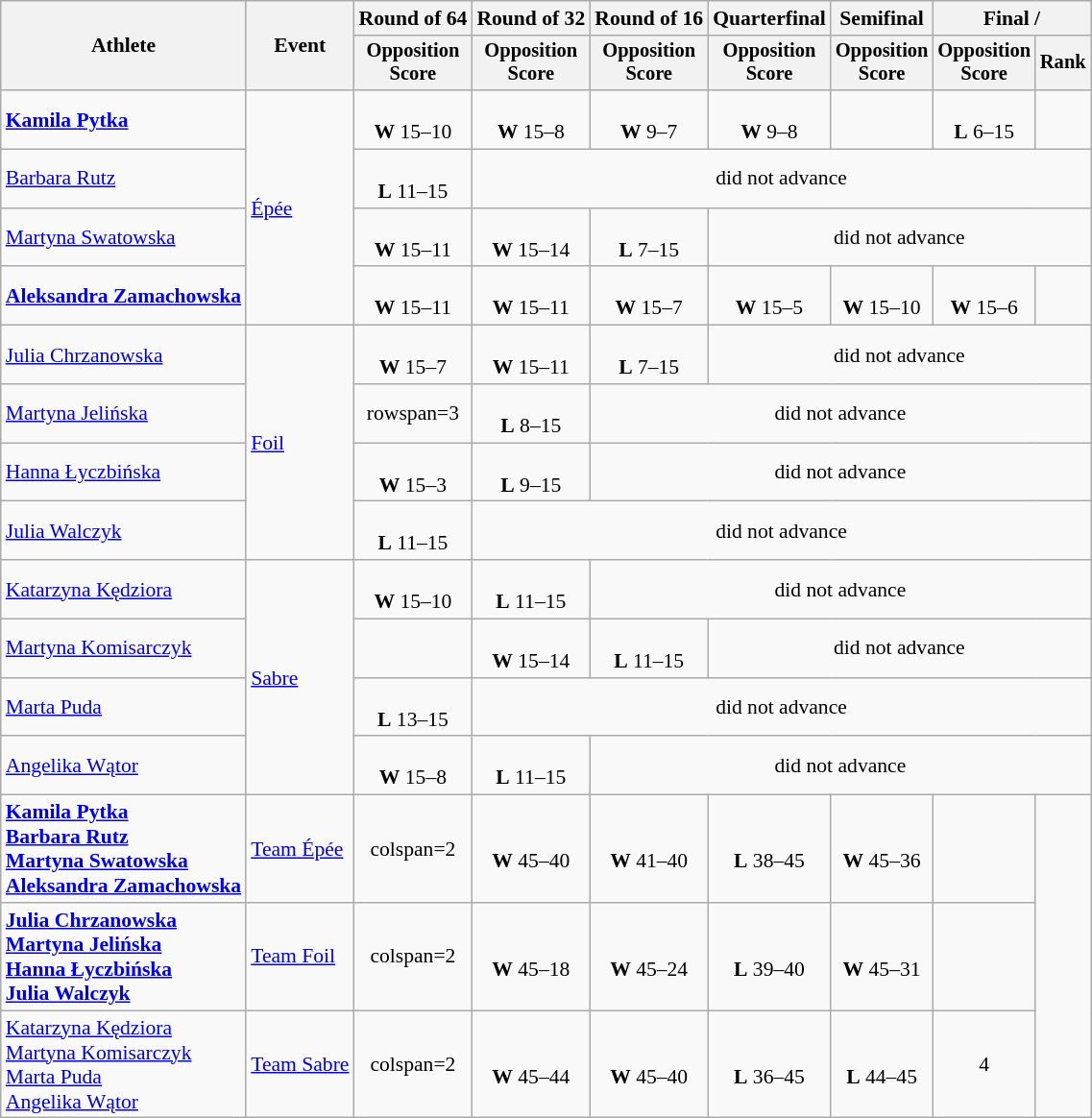<table class="wikitable" style="font-size:90%">
<tr>
<th rowspan=2>Athlete</th>
<th rowspan=2>Event</th>
<th>Round of 64</th>
<th>Round of 32</th>
<th>Round of 16</th>
<th>Quarterfinal</th>
<th>Semifinal</th>
<th colspan=2>Final / </th>
</tr>
<tr style="font-size:95%">
<th>Opposition<br>Score</th>
<th>Opposition<br>Score</th>
<th>Opposition<br>Score</th>
<th>Opposition<br>Score</th>
<th>Opposition<br>Score</th>
<th>Opposition<br>Score</th>
<th>Rank</th>
</tr>
<tr align=center>
<td align=left><strong><a href='#'>Kamila Pytka</a></strong></td>
<td align=left rowspan=4><a href='#'>Épée</a></td>
<td><br><strong>W</strong> 15–10</td>
<td><br><strong>W</strong> 15–8</td>
<td><br><strong>W</strong> 9–7</td>
<td><br><strong>W</strong> 9–8</td>
<td><br></td>
<td><br><strong>L</strong> 6–15</td>
<td></td>
</tr>
<tr align=center>
<td align=left><a href='#'>Barbara Rutz</a></td>
<td><br><strong>L</strong> 11–15</td>
<td colspan=6>did not advance</td>
</tr>
<tr align=center>
<td align=left><a href='#'>Martyna Swatowska</a></td>
<td><br><strong>W</strong> 15–11</td>
<td><br><strong>W</strong> 15–14</td>
<td><br><strong>L</strong> 7–15</td>
<td colspan=4>did not advance</td>
</tr>
<tr align=center>
<td align=left><strong><a href='#'>Aleksandra Zamachowska</a></strong></td>
<td><br><strong>W</strong> 15–11</td>
<td><br><strong>W</strong> 15–11</td>
<td><br><strong>W</strong> 15–7</td>
<td><br><strong>W</strong> 15–5</td>
<td><br><strong>W</strong> 15–10</td>
<td><br><strong>W</strong> 15–6</td>
<td></td>
</tr>
<tr align=center>
<td align=left><a href='#'>Julia Chrzanowska</a></td>
<td align=left rowspan=4><a href='#'>Foil</a></td>
<td><br><strong>W</strong> 15–7</td>
<td><br><strong>W</strong> 15–11</td>
<td><br><strong>L</strong> 7–15</td>
<td colspan=4>did not advance</td>
</tr>
<tr align=center>
<td align=left><a href='#'>Martyna Jelińska</a></td>
<td>rowspan=3 </td>
<td><br><strong>L</strong> 8–15</td>
<td colspan=6>did not advance</td>
</tr>
<tr align=center>
<td align=left><a href='#'>Hanna Łyczbińska</a></td>
<td><br><strong>W</strong> 15–3</td>
<td><br><strong>L</strong> 9–15</td>
<td colspan=5>did not advance</td>
</tr>
<tr align=center>
<td align=left><a href='#'>Julia Walczyk</a></td>
<td><br><strong>L</strong> 11–15</td>
<td colspan=6>did not advance</td>
</tr>
<tr align=center>
<td align=left><a href='#'>Katarzyna Kędziora</a></td>
<td align=left rowspan=4><a href='#'>Sabre</a></td>
<td><br><strong>W</strong> 15–10</td>
<td><br><strong>L</strong> 11–15</td>
<td colspan=5>did not advance</td>
</tr>
<tr align=center>
<td align=left><a href='#'>Martyna Komisarczyk</a></td>
<td></td>
<td><br><strong>W</strong> 15–14</td>
<td><br><strong>L</strong> 11–15</td>
<td colspan=4>did not advance</td>
</tr>
<tr align=center>
<td align=left><a href='#'>Marta Puda</a></td>
<td><br><strong>L</strong> 13–15</td>
<td colspan=6>did not advance</td>
</tr>
<tr align=center>
<td align=left><a href='#'>Angelika Wątor</a></td>
<td><br><strong>W</strong> 15–8</td>
<td><br><strong>L</strong> 11–15</td>
<td colspan=5>did not advance</td>
</tr>
<tr align=center>
<td align=left><strong><a href='#'>Kamila Pytka</a><br><a href='#'>Barbara Rutz</a><br><a href='#'>Martyna Swatowska</a><br><a href='#'>Aleksandra Zamachowska</a></strong></td>
<td align=left><a href='#'>Team Épée</a></td>
<td>colspan=2 </td>
<td><br><strong>W</strong> 45–40</td>
<td><br><strong>W</strong> 41–40</td>
<td><br><strong>L</strong> 38–45</td>
<td><br><strong>W</strong> 45–36</td>
<td></td>
</tr>
<tr align=center>
<td align=left><strong><a href='#'>Julia Chrzanowska</a><br><a href='#'>Martyna Jelińska</a><br><a href='#'>Hanna Łyczbińska</a><br><a href='#'>Julia Walczyk</a></strong></td>
<td align=left><a href='#'>Team Foil</a></td>
<td>colspan=2 </td>
<td><br><strong>W</strong> 45–18</td>
<td><br><strong>W</strong> 45–24</td>
<td><br><strong>L</strong> 39–40</td>
<td><br><strong>W</strong> 45–31</td>
<td></td>
</tr>
<tr align=center>
<td align=left><a href='#'>Katarzyna Kędziora</a><br><a href='#'>Martyna Komisarczyk</a><br><a href='#'>Marta Puda</a><br><a href='#'>Angelika Wątor</a></td>
<td align=left><a href='#'>Team Sabre</a></td>
<td>colspan=2 </td>
<td><br><strong>W</strong> 45–44</td>
<td><br><strong>W</strong> 45–40</td>
<td><br><strong>L</strong> 36–45</td>
<td><br><strong>L</strong> 44–45</td>
<td>4</td>
</tr>
</table>
